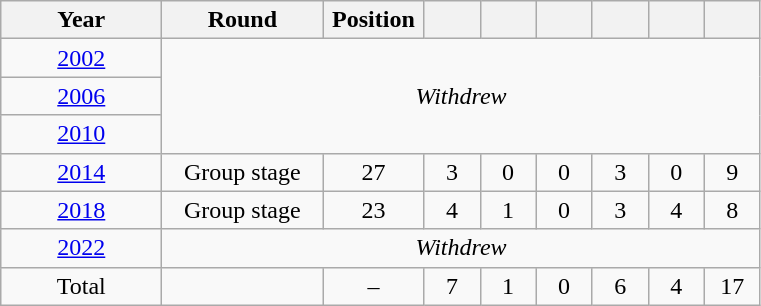<table class="wikitable" style="text-align: center;">
<tr>
<th style="width:100px;">Year</th>
<th style="width:100px;">Round</th>
<th style="width:60px;">Position</th>
<th style="width:30px;"></th>
<th style="width:30px;"></th>
<th style="width:30px;"></th>
<th style="width:30px;"></th>
<th style="width:30px;"></th>
<th style="width:30px;"></th>
</tr>
<tr>
<td> <a href='#'>2002</a></td>
<td rowspan=3 colspan=8><em>Withdrew</em></td>
</tr>
<tr>
<td> <a href='#'>2006</a></td>
</tr>
<tr>
<td> <a href='#'>2010</a></td>
</tr>
<tr>
<td> <a href='#'>2014</a></td>
<td>Group stage</td>
<td>27</td>
<td>3</td>
<td>0</td>
<td>0</td>
<td>3</td>
<td>0</td>
<td>9</td>
</tr>
<tr>
<td> <a href='#'>2018</a></td>
<td>Group stage</td>
<td>23</td>
<td>4</td>
<td>1</td>
<td>0</td>
<td>3</td>
<td>4</td>
<td>8</td>
</tr>
<tr>
<td> <a href='#'>2022</a></td>
<td rowspan=1 colspan=8><em>Withdrew</em></td>
</tr>
<tr>
<td>Total</td>
<td></td>
<td>–</td>
<td>7</td>
<td>1</td>
<td>0</td>
<td>6</td>
<td>4</td>
<td>17</td>
</tr>
</table>
